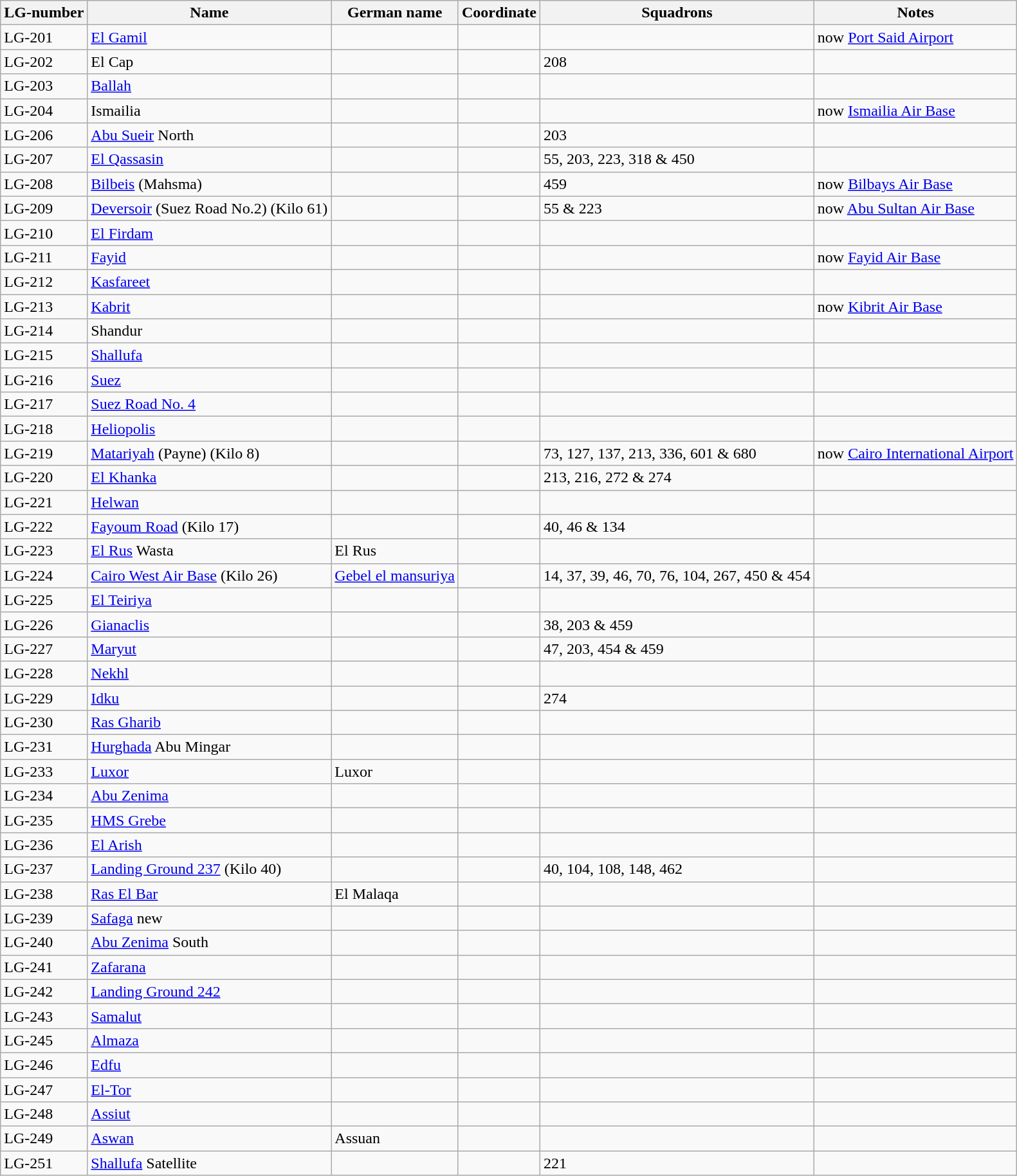<table class="wikitable sortable">
<tr>
<th>LG-number</th>
<th>Name</th>
<th>German name</th>
<th>Coordinate</th>
<th>Squadrons</th>
<th>Notes</th>
</tr>
<tr>
<td>LG-201</td>
<td><a href='#'>El Gamil</a></td>
<td></td>
<td></td>
<td></td>
<td>now <a href='#'>Port Said Airport</a></td>
</tr>
<tr>
<td>LG-202</td>
<td>El Cap</td>
<td></td>
<td></td>
<td>208</td>
<td></td>
</tr>
<tr>
<td>LG-203</td>
<td><a href='#'>Ballah</a></td>
<td></td>
<td></td>
<td></td>
<td></td>
</tr>
<tr>
<td>LG-204</td>
<td>Ismailia</td>
<td></td>
<td></td>
<td></td>
<td>now <a href='#'>Ismailia Air Base</a></td>
</tr>
<tr>
<td>LG-206</td>
<td><a href='#'>Abu Sueir</a> North</td>
<td></td>
<td></td>
<td>203</td>
<td></td>
</tr>
<tr>
<td>LG-207</td>
<td><a href='#'>El Qassasin</a></td>
<td></td>
<td><br></td>
<td>55, 203, 223, 318 & 450</td>
<td></td>
</tr>
<tr>
<td>LG-208</td>
<td><a href='#'>Bilbeis</a> (Mahsma)</td>
<td></td>
<td></td>
<td>459</td>
<td> now <a href='#'>Bilbays Air Base</a></td>
</tr>
<tr>
<td>LG-209</td>
<td><a href='#'>Deversoir</a> (Suez Road No.2) (Kilo 61)</td>
<td></td>
<td></td>
<td>55 & 223</td>
<td> now <a href='#'>Abu Sultan Air Base</a></td>
</tr>
<tr>
<td>LG-210</td>
<td><a href='#'>El Firdam</a></td>
<td></td>
<td></td>
<td></td>
<td></td>
</tr>
<tr>
<td>LG-211</td>
<td><a href='#'>Fayid</a></td>
<td></td>
<td></td>
<td></td>
<td>now <a href='#'>Fayid Air Base</a></td>
</tr>
<tr>
<td>LG-212</td>
<td><a href='#'>Kasfareet</a></td>
<td></td>
<td></td>
<td></td>
<td></td>
</tr>
<tr>
<td>LG-213</td>
<td><a href='#'>Kabrit</a></td>
<td></td>
<td></td>
<td></td>
<td>now <a href='#'>Kibrit Air Base</a></td>
</tr>
<tr>
<td>LG-214</td>
<td>Shandur</td>
<td></td>
<td></td>
<td></td>
<td></td>
</tr>
<tr>
<td>LG-215</td>
<td><a href='#'>Shallufa</a></td>
<td></td>
<td></td>
<td></td>
<td></td>
</tr>
<tr>
<td>LG-216</td>
<td><a href='#'>Suez</a></td>
<td></td>
<td></td>
<td></td>
<td></td>
</tr>
<tr>
<td>LG-217</td>
<td><a href='#'>Suez Road No. 4</a></td>
<td></td>
<td></td>
<td></td>
<td></td>
</tr>
<tr>
<td>LG-218</td>
<td><a href='#'>Heliopolis</a></td>
<td></td>
<td></td>
<td></td>
<td></td>
</tr>
<tr>
<td>LG-219</td>
<td><a href='#'>Matariyah</a> (Payne) (Kilo 8)</td>
<td></td>
<td></td>
<td>73, 127, 137, 213, 336, 601 & 680</td>
<td> now <a href='#'>Cairo International Airport</a></td>
</tr>
<tr>
<td>LG-220</td>
<td><a href='#'>El Khanka</a></td>
<td></td>
<td></td>
<td>213, 216, 272 & 274</td>
<td></td>
</tr>
<tr>
<td>LG-221</td>
<td><a href='#'>Helwan</a></td>
<td></td>
<td></td>
<td></td>
<td></td>
</tr>
<tr>
<td>LG-222</td>
<td><a href='#'>Fayoum Road</a> (Kilo 17)</td>
<td></td>
<td></td>
<td>40, 46 & 134</td>
<td></td>
</tr>
<tr>
<td>LG-223</td>
<td><a href='#'>El Rus</a> Wasta</td>
<td>El Rus</td>
<td><br></td>
<td></td>
<td></td>
</tr>
<tr>
<td>LG-224</td>
<td><a href='#'>Cairo West Air Base</a> (Kilo 26)</td>
<td><a href='#'>Gebel el mansuriya</a></td>
<td><br></td>
<td>14, 37, 39, 46, 70, 76, 104, 267, 450 & 454</td>
<td></td>
</tr>
<tr>
<td>LG-225</td>
<td><a href='#'>El Teiriya</a></td>
<td></td>
<td></td>
<td></td>
<td></td>
</tr>
<tr>
<td>LG-226</td>
<td><a href='#'>Gianaclis</a></td>
<td></td>
<td></td>
<td>38, 203 & 459</td>
<td></td>
</tr>
<tr>
<td>LG-227</td>
<td><a href='#'>Maryut</a></td>
<td></td>
<td></td>
<td>47, 203, 454 & 459</td>
<td></td>
</tr>
<tr>
<td>LG-228</td>
<td><a href='#'>Nekhl</a></td>
<td></td>
<td></td>
<td></td>
<td></td>
</tr>
<tr>
<td>LG-229</td>
<td><a href='#'>Idku</a></td>
<td></td>
<td></td>
<td>274</td>
<td></td>
</tr>
<tr>
<td>LG-230</td>
<td><a href='#'>Ras Gharib</a></td>
<td></td>
<td></td>
<td></td>
<td></td>
</tr>
<tr>
<td>LG-231</td>
<td><a href='#'>Hurghada</a> Abu Mingar</td>
<td></td>
<td></td>
<td></td>
<td></td>
</tr>
<tr>
<td>LG-233</td>
<td><a href='#'>Luxor</a></td>
<td>Luxor</td>
<td><br></td>
<td></td>
<td></td>
</tr>
<tr>
<td>LG-234</td>
<td><a href='#'>Abu Zenima</a></td>
<td></td>
<td></td>
<td></td>
<td></td>
</tr>
<tr>
<td>LG-235</td>
<td><a href='#'>HMS Grebe</a></td>
<td></td>
<td></td>
<td></td>
<td></td>
</tr>
<tr>
<td>LG-236</td>
<td><a href='#'>El Arish</a></td>
<td></td>
<td></td>
<td></td>
<td></td>
</tr>
<tr>
<td>LG-237</td>
<td><a href='#'>Landing Ground 237</a> (Kilo 40)</td>
<td></td>
<td></td>
<td>40, 104, 108, 148, 462</td>
<td></td>
</tr>
<tr>
<td>LG-238</td>
<td><a href='#'>Ras El Bar</a></td>
<td>El Malaqa</td>
<td></td>
<td></td>
<td></td>
</tr>
<tr>
<td>LG-239</td>
<td><a href='#'>Safaga</a> new</td>
<td></td>
<td></td>
<td></td>
<td></td>
</tr>
<tr>
<td>LG-240</td>
<td><a href='#'>Abu Zenima</a> South</td>
<td></td>
<td></td>
<td></td>
<td></td>
</tr>
<tr>
<td>LG-241</td>
<td><a href='#'>Zafarana</a></td>
<td></td>
<td></td>
<td></td>
<td></td>
</tr>
<tr>
<td>LG-242</td>
<td><a href='#'>Landing Ground 242</a></td>
<td></td>
<td></td>
<td></td>
<td></td>
</tr>
<tr>
<td>LG-243</td>
<td><a href='#'>Samalut</a></td>
<td></td>
<td></td>
<td></td>
<td></td>
</tr>
<tr>
<td>LG-245</td>
<td><a href='#'>Almaza</a></td>
<td></td>
<td></td>
<td></td>
<td></td>
</tr>
<tr>
<td>LG-246</td>
<td><a href='#'>Edfu</a></td>
<td></td>
<td></td>
<td></td>
<td></td>
</tr>
<tr>
<td>LG-247</td>
<td><a href='#'>El-Tor</a></td>
<td></td>
<td></td>
<td></td>
<td></td>
</tr>
<tr>
<td>LG-248</td>
<td><a href='#'>Assiut</a></td>
<td></td>
<td></td>
<td></td>
<td></td>
</tr>
<tr>
<td>LG-249</td>
<td><a href='#'>Aswan</a></td>
<td>Assuan</td>
<td></td>
<td></td>
<td></td>
</tr>
<tr>
<td>LG-251</td>
<td><a href='#'>Shallufa</a> Satellite</td>
<td></td>
<td></td>
<td>221</td>
<td></td>
</tr>
</table>
